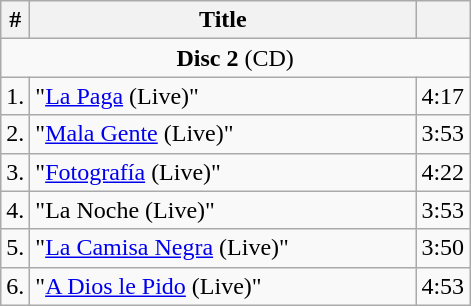<table class="wikitable">
<tr>
<th>#</th>
<th width="250">Title</th>
<th></th>
</tr>
<tr>
<td colspan="3" align="center"><strong>Disc 2</strong> (CD)</td>
</tr>
<tr>
<td>1.</td>
<td>"<a href='#'>La Paga</a> (Live)"</td>
<td>4:17</td>
</tr>
<tr>
<td>2.</td>
<td>"<a href='#'>Mala Gente</a> (Live)"</td>
<td>3:53</td>
</tr>
<tr>
<td>3.</td>
<td>"<a href='#'>Fotografía</a> (Live)"</td>
<td>4:22</td>
</tr>
<tr>
<td>4.</td>
<td>"La Noche (Live)"</td>
<td>3:53</td>
</tr>
<tr>
<td>5.</td>
<td>"<a href='#'>La Camisa Negra</a> (Live)"</td>
<td>3:50</td>
</tr>
<tr>
<td>6.</td>
<td>"<a href='#'>A Dios le Pido</a> (Live)"</td>
<td>4:53</td>
</tr>
</table>
